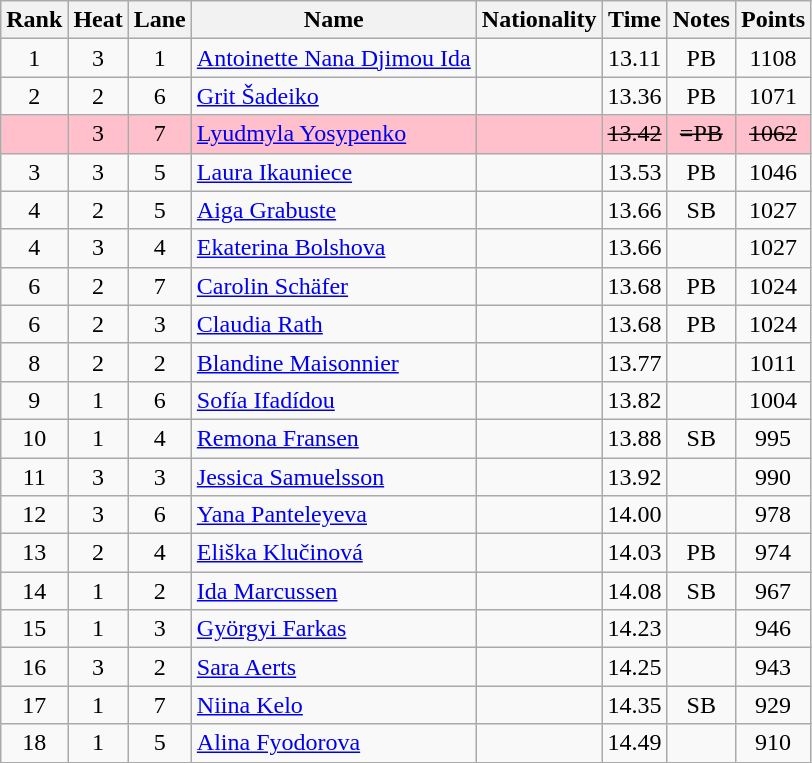<table class="wikitable sortable" style="text-align:center">
<tr>
<th>Rank</th>
<th>Heat</th>
<th>Lane</th>
<th>Name</th>
<th>Nationality</th>
<th>Time</th>
<th>Notes</th>
<th>Points</th>
</tr>
<tr>
<td>1</td>
<td>3</td>
<td>1</td>
<td align="left"><a href='#'>Antoinette Nana Djimou Ida</a></td>
<td align=left></td>
<td>13.11</td>
<td>PB</td>
<td>1108</td>
</tr>
<tr>
<td>2</td>
<td>2</td>
<td>6</td>
<td align="left"><a href='#'>Grit Šadeiko</a></td>
<td align=left></td>
<td>13.36</td>
<td>PB</td>
<td>1071</td>
</tr>
<tr bgcolor=pink>
<td></td>
<td>3</td>
<td>7</td>
<td align="left"><a href='#'>Lyudmyla Yosypenko</a></td>
<td align=left></td>
<td><s>13.42 </s></td>
<td><s>=PB</s></td>
<td><s>1062</s></td>
</tr>
<tr>
<td>3</td>
<td>3</td>
<td>5</td>
<td align="left"><a href='#'>Laura Ikauniece</a></td>
<td align=left></td>
<td>13.53</td>
<td>PB</td>
<td>1046</td>
</tr>
<tr>
<td>4</td>
<td>2</td>
<td>5</td>
<td align="left"><a href='#'>Aiga Grabuste</a></td>
<td align=left></td>
<td>13.66</td>
<td>SB</td>
<td>1027</td>
</tr>
<tr>
<td>4</td>
<td>3</td>
<td>4</td>
<td align="left"><a href='#'>Ekaterina Bolshova</a></td>
<td align=left></td>
<td>13.66</td>
<td></td>
<td>1027</td>
</tr>
<tr>
<td>6</td>
<td>2</td>
<td>7</td>
<td align="left"><a href='#'>Carolin Schäfer</a></td>
<td align=left></td>
<td>13.68</td>
<td>PB</td>
<td>1024</td>
</tr>
<tr>
<td>6</td>
<td>2</td>
<td>3</td>
<td align="left"><a href='#'>Claudia Rath</a></td>
<td align=left></td>
<td>13.68</td>
<td>PB</td>
<td>1024</td>
</tr>
<tr>
<td>8</td>
<td>2</td>
<td>2</td>
<td align="left"><a href='#'>Blandine Maisonnier</a></td>
<td align=left></td>
<td>13.77</td>
<td></td>
<td>1011</td>
</tr>
<tr>
<td>9</td>
<td>1</td>
<td>6</td>
<td align="left"><a href='#'>Sofía Ifadídou</a></td>
<td align=left></td>
<td>13.82</td>
<td></td>
<td>1004</td>
</tr>
<tr>
<td>10</td>
<td>1</td>
<td>4</td>
<td align="left"><a href='#'>Remona Fransen</a></td>
<td align=left></td>
<td>13.88</td>
<td>SB</td>
<td>995</td>
</tr>
<tr>
<td>11</td>
<td>3</td>
<td>3</td>
<td align="left"><a href='#'>Jessica Samuelsson</a></td>
<td align=left></td>
<td>13.92</td>
<td></td>
<td>990</td>
</tr>
<tr>
<td>12</td>
<td>3</td>
<td>6</td>
<td align="left"><a href='#'>Yana Panteleyeva</a></td>
<td align=left></td>
<td>14.00</td>
<td></td>
<td>978</td>
</tr>
<tr>
<td>13</td>
<td>2</td>
<td>4</td>
<td align="left"><a href='#'>Eliška Klučinová</a></td>
<td align=left></td>
<td>14.03</td>
<td>PB</td>
<td>974</td>
</tr>
<tr>
<td>14</td>
<td>1</td>
<td>2</td>
<td align="left"><a href='#'>Ida Marcussen</a></td>
<td align=left></td>
<td>14.08</td>
<td>SB</td>
<td>967</td>
</tr>
<tr>
<td>15</td>
<td>1</td>
<td>3</td>
<td align="left"><a href='#'>Györgyi Farkas</a></td>
<td align=left></td>
<td>14.23</td>
<td></td>
<td>946</td>
</tr>
<tr>
<td>16</td>
<td>3</td>
<td>2</td>
<td align="left"><a href='#'>Sara Aerts</a></td>
<td align=left></td>
<td>14.25</td>
<td></td>
<td>943</td>
</tr>
<tr>
<td>17</td>
<td>1</td>
<td>7</td>
<td align="left"><a href='#'>Niina Kelo</a></td>
<td align=left></td>
<td>14.35</td>
<td>SB</td>
<td>929</td>
</tr>
<tr>
<td>18</td>
<td>1</td>
<td>5</td>
<td align="left"><a href='#'>Alina Fyodorova</a></td>
<td align=left></td>
<td>14.49</td>
<td></td>
<td>910</td>
</tr>
</table>
